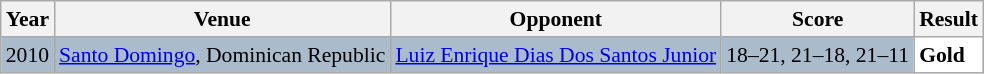<table class="sortable wikitable" style="font-size: 90%;">
<tr>
<th>Year</th>
<th>Venue</th>
<th>Opponent</th>
<th>Score</th>
<th>Result</th>
</tr>
<tr style="background:#AABBCC">
<td align="center">2010</td>
<td align="left"><a href='#'>Santo Domingo</a>, Dominican Republic</td>
<td align="left"> <a href='#'>Luiz Enrique Dias Dos Santos Junior</a></td>
<td align="left">18–21, 21–18, 21–11</td>
<td style="text-align:left; background:white"> <strong>Gold</strong></td>
</tr>
</table>
